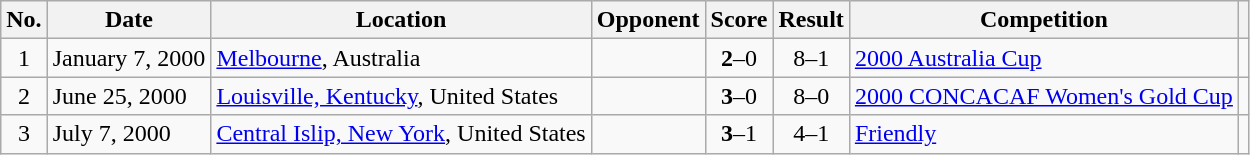<table class="wikitable plainrowheaders">
<tr>
<th>No.</th>
<th>Date</th>
<th>Location</th>
<th>Opponent</th>
<th>Score</th>
<th>Result</th>
<th>Competition</th>
<th></th>
</tr>
<tr>
<td align="center">1</td>
<td>January 7, 2000</td>
<td><a href='#'>Melbourne</a>, Australia</td>
<td></td>
<td align="center"><strong>2</strong>–0</td>
<td align="center">8–1</td>
<td><a href='#'>2000 Australia Cup</a></td>
<td></td>
</tr>
<tr>
<td align="center">2</td>
<td>June 25, 2000</td>
<td><a href='#'>Louisville, Kentucky</a>, United States</td>
<td></td>
<td align="center"><strong>3</strong>–0</td>
<td align="center">8–0</td>
<td><a href='#'>2000 CONCACAF Women's Gold Cup</a></td>
<td></td>
</tr>
<tr>
<td align="center">3</td>
<td>July 7, 2000</td>
<td><a href='#'>Central Islip, New York</a>, United States</td>
<td></td>
<td align="center"><strong>3</strong>–1</td>
<td align="center">4–1</td>
<td><a href='#'>Friendly</a></td>
<td></td>
</tr>
</table>
